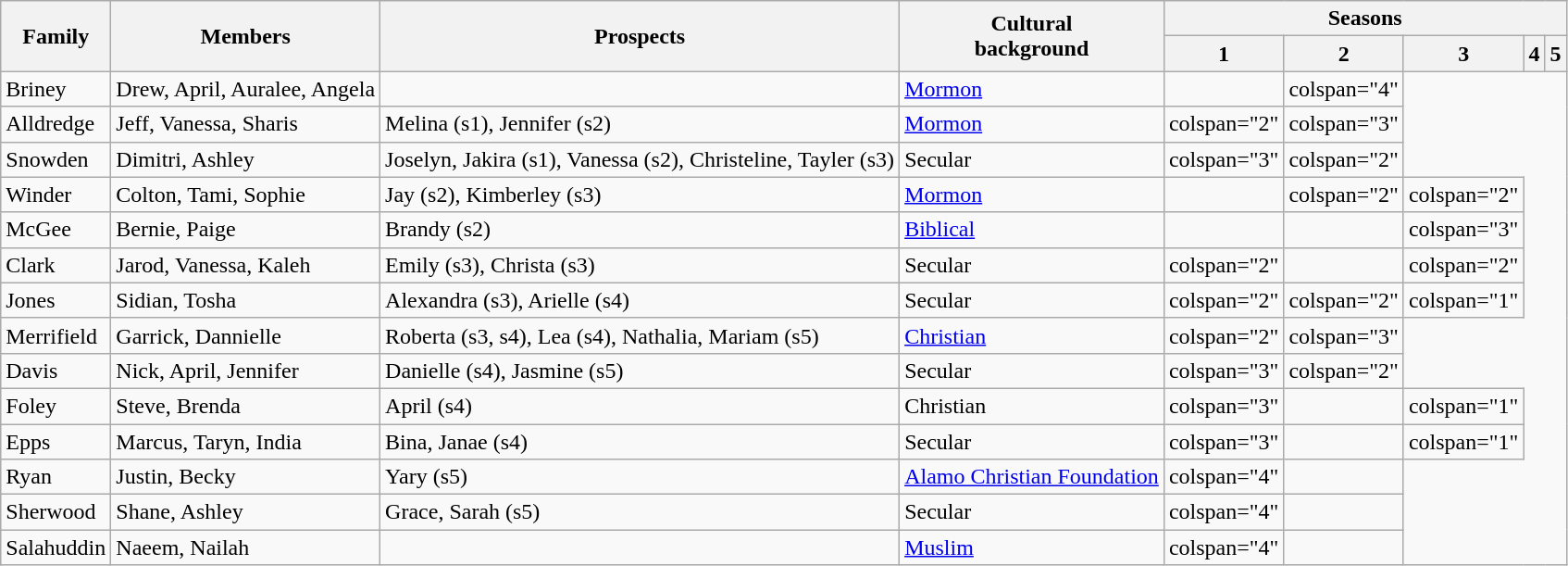<table class="wikitable">
<tr>
<th rowspan="2">Family</th>
<th rowspan="2">Members</th>
<th rowspan="2">Prospects</th>
<th rowspan="2">Cultural<br>background</th>
<th colspan="5">Seasons</th>
</tr>
<tr>
<th scope="col">1</th>
<th scope="col">2</th>
<th scope="col">3</th>
<th scope="col">4</th>
<th scope="col">5</th>
</tr>
<tr>
<td>Briney</td>
<td>Drew, April, Auralee, Angela</td>
<td></td>
<td><a href='#'>Mormon</a></td>
<td> </td>
<td>colspan="4" </td>
</tr>
<tr>
<td>Alldredge</td>
<td>Jeff, Vanessa, Sharis</td>
<td>Melina (s1), Jennifer (s2)</td>
<td><a href='#'>Mormon</a></td>
<td>colspan="2"  </td>
<td>colspan="3" </td>
</tr>
<tr>
<td>Snowden</td>
<td>Dimitri, Ashley</td>
<td>Joselyn, Jakira (s1), Vanessa (s2), Christeline, Tayler (s3)</td>
<td>Secular</td>
<td>colspan="3"  </td>
<td>colspan="2" </td>
</tr>
<tr>
<td>Winder</td>
<td>Colton, Tami, Sophie</td>
<td>Jay (s2), Kimberley (s3)</td>
<td><a href='#'>Mormon</a></td>
<td></td>
<td>colspan="2"  </td>
<td>colspan="2" </td>
</tr>
<tr>
<td>McGee</td>
<td>Bernie, Paige</td>
<td>Brandy (s2)</td>
<td><a href='#'>Biblical</a></td>
<td></td>
<td> </td>
<td>colspan="3" </td>
</tr>
<tr>
<td>Clark</td>
<td>Jarod, Vanessa, Kaleh</td>
<td>Emily (s3), Christa (s3)</td>
<td>Secular</td>
<td>colspan="2" </td>
<td> </td>
<td>colspan="2" </td>
</tr>
<tr>
<td>Jones</td>
<td>Sidian, Tosha</td>
<td>Alexandra (s3), Arielle (s4)</td>
<td>Secular</td>
<td>colspan="2" </td>
<td>colspan="2"  </td>
<td>colspan="1" </td>
</tr>
<tr>
<td>Merrifield</td>
<td>Garrick, Dannielle</td>
<td>Roberta (s3, s4), Lea (s4), Nathalia, Mariam (s5)</td>
<td><a href='#'>Christian</a></td>
<td>colspan="2" </td>
<td>colspan="3"  </td>
</tr>
<tr>
<td>Davis</td>
<td>Nick, April, Jennifer</td>
<td>Danielle (s4), Jasmine (s5)</td>
<td>Secular</td>
<td>colspan="3" </td>
<td>colspan="2"  </td>
</tr>
<tr>
<td>Foley</td>
<td>Steve, Brenda</td>
<td>April (s4)</td>
<td>Christian</td>
<td>colspan="3" </td>
<td> </td>
<td>colspan="1" </td>
</tr>
<tr>
<td>Epps</td>
<td>Marcus, Taryn, India</td>
<td>Bina, Janae (s4)</td>
<td>Secular</td>
<td>colspan="3" </td>
<td> </td>
<td>colspan="1" </td>
</tr>
<tr>
<td>Ryan</td>
<td>Justin, Becky</td>
<td>Yary (s5)</td>
<td><a href='#'>Alamo Christian Foundation</a></td>
<td>colspan="4" </td>
<td> </td>
</tr>
<tr>
<td>Sherwood</td>
<td>Shane, Ashley</td>
<td>Grace, Sarah (s5)</td>
<td>Secular</td>
<td>colspan="4" </td>
<td> </td>
</tr>
<tr>
<td>Salahuddin</td>
<td>Naeem, Nailah</td>
<td></td>
<td><a href='#'>Muslim</a></td>
<td>colspan="4" </td>
<td> </td>
</tr>
</table>
